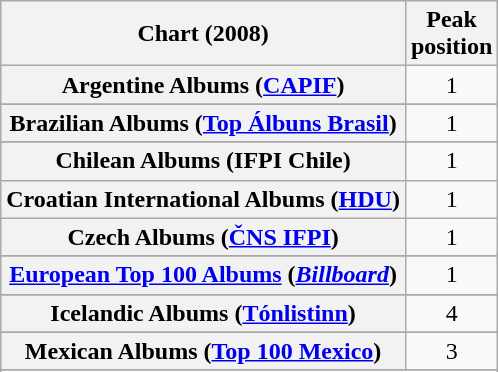<table class="wikitable plainrowheaders sortable" style="text-align:center;">
<tr>
<th scope="col">Chart (2008)</th>
<th scope="col">Peak<br>position</th>
</tr>
<tr>
<th scope="row">Argentine Albums (<a href='#'>CAPIF</a>)</th>
<td>1</td>
</tr>
<tr>
</tr>
<tr>
</tr>
<tr>
</tr>
<tr>
</tr>
<tr>
<th scope="row">Brazilian Albums (<a href='#'>Top Álbuns Brasil</a>)</th>
<td>1</td>
</tr>
<tr>
</tr>
<tr>
<th scope="row">Chilean Albums (IFPI Chile)</th>
<td>1</td>
</tr>
<tr>
<th scope="row">Croatian International Albums (<a href='#'>HDU</a>)</th>
<td>1</td>
</tr>
<tr>
<th scope="row">Czech Albums (<a href='#'>ČNS IFPI</a>)</th>
<td style="text-align:center;">1</td>
</tr>
<tr>
</tr>
<tr>
</tr>
<tr>
</tr>
<tr>
<th scope="row"><a href='#'>European Top 100 Albums</a> (<em><a href='#'>Billboard</a></em>)</th>
<td>1</td>
</tr>
<tr>
</tr>
<tr>
</tr>
<tr>
</tr>
<tr>
</tr>
<tr>
</tr>
<tr>
<th scope="row">Icelandic Albums (<a href='#'>Tónlistinn</a>)</th>
<td>4</td>
</tr>
<tr>
</tr>
<tr>
</tr>
<tr>
</tr>
<tr>
<th scope="row">Mexican Albums (<a href='#'>Top 100 Mexico</a>)</th>
<td>3</td>
</tr>
<tr>
</tr>
<tr>
</tr>
<tr>
</tr>
<tr>
</tr>
<tr>
</tr>
<tr>
</tr>
<tr>
</tr>
<tr>
</tr>
<tr>
</tr>
<tr>
</tr>
</table>
